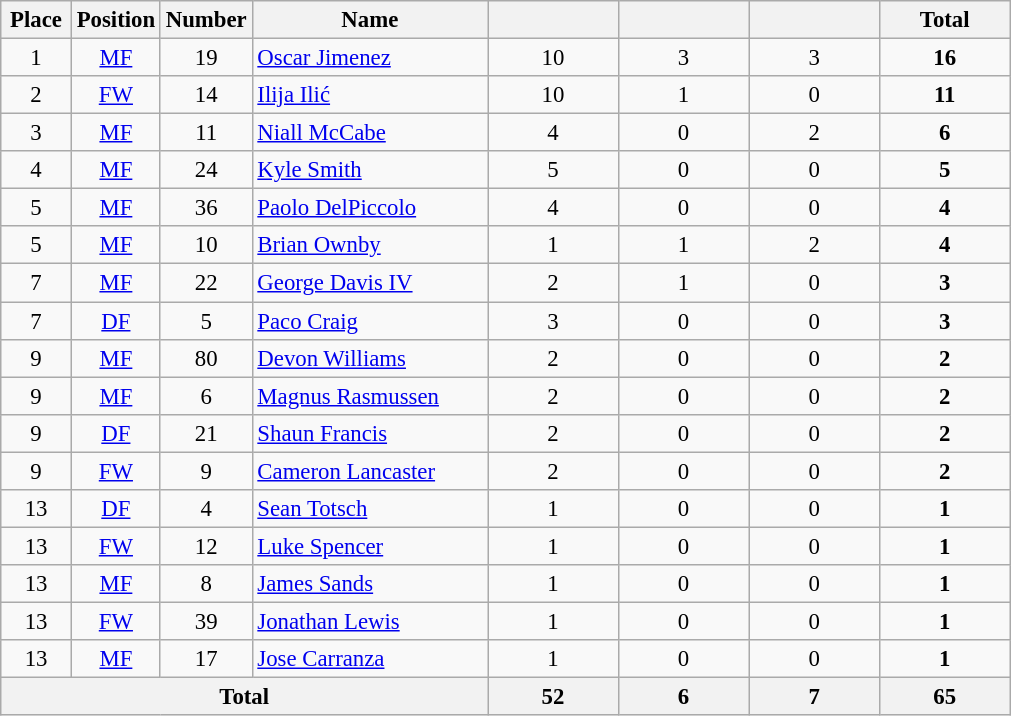<table class="wikitable sortable" style="font-size: 95%; text-align: center;">
<tr>
<th width=40>Place</th>
<th width=40>Position</th>
<th width=40>Number</th>
<th width=150>Name</th>
<th width=80></th>
<th width=80></th>
<th width=80></th>
<th width=80>Total</th>
</tr>
<tr>
<td>1</td>
<td><a href='#'>MF</a></td>
<td>19</td>
<td align=left> <a href='#'>Oscar Jimenez</a></td>
<td>10</td>
<td>3</td>
<td>3</td>
<td><strong>16</strong></td>
</tr>
<tr>
<td>2</td>
<td><a href='#'>FW</a></td>
<td>14</td>
<td align=left> <a href='#'>Ilija Ilić</a></td>
<td>10</td>
<td>1</td>
<td>0</td>
<td><strong>11</strong></td>
</tr>
<tr>
<td>3</td>
<td><a href='#'>MF</a></td>
<td>11</td>
<td align="left"> <a href='#'>Niall McCabe</a></td>
<td>4</td>
<td>0</td>
<td>2</td>
<td><strong>6</strong></td>
</tr>
<tr>
<td>4</td>
<td><a href='#'>MF</a></td>
<td>24</td>
<td align=left> <a href='#'>Kyle Smith</a></td>
<td>5</td>
<td>0</td>
<td>0</td>
<td><strong>5</strong></td>
</tr>
<tr>
<td>5</td>
<td><a href='#'>MF</a></td>
<td>36</td>
<td align=left> <a href='#'>Paolo DelPiccolo</a></td>
<td>4</td>
<td>0</td>
<td>0</td>
<td><strong>4</strong></td>
</tr>
<tr>
<td>5</td>
<td><a href='#'>MF</a></td>
<td>10</td>
<td align="left"> <a href='#'>Brian Ownby</a></td>
<td>1</td>
<td>1</td>
<td>2</td>
<td><strong>4</strong></td>
</tr>
<tr>
<td>7</td>
<td><a href='#'>MF</a></td>
<td>22</td>
<td align=left> <a href='#'>George Davis IV</a></td>
<td>2</td>
<td>1</td>
<td>0</td>
<td><strong>3</strong></td>
</tr>
<tr>
<td>7</td>
<td><a href='#'>DF</a></td>
<td>5</td>
<td align="left"> <a href='#'>Paco Craig</a></td>
<td>3</td>
<td>0</td>
<td>0</td>
<td><strong>3</strong></td>
</tr>
<tr>
<td>9</td>
<td><a href='#'>MF</a></td>
<td>80</td>
<td align="left"> <a href='#'>Devon Williams</a></td>
<td>2</td>
<td>0</td>
<td>0</td>
<td><strong>2</strong></td>
</tr>
<tr>
<td>9</td>
<td><a href='#'>MF</a></td>
<td>6</td>
<td align="left"> <a href='#'>Magnus Rasmussen</a></td>
<td>2</td>
<td>0</td>
<td>0</td>
<td><strong>2</strong></td>
</tr>
<tr>
<td>9</td>
<td><a href='#'>DF</a></td>
<td>21</td>
<td align=left> <a href='#'>Shaun Francis</a></td>
<td>2</td>
<td>0</td>
<td>0</td>
<td><strong>2</strong></td>
</tr>
<tr>
<td>9</td>
<td><a href='#'>FW</a></td>
<td>9</td>
<td align="left"> <a href='#'>Cameron Lancaster</a></td>
<td>2</td>
<td>0</td>
<td>0</td>
<td><strong>2</strong></td>
</tr>
<tr>
<td>13</td>
<td><a href='#'>DF</a></td>
<td>4</td>
<td align=left> <a href='#'>Sean Totsch</a></td>
<td>1</td>
<td>0</td>
<td>0</td>
<td><strong>1</strong></td>
</tr>
<tr>
<td>13</td>
<td><a href='#'>FW</a></td>
<td>12</td>
<td align="left"> <a href='#'>Luke Spencer</a></td>
<td>1</td>
<td>0</td>
<td>0</td>
<td><strong>1</strong></td>
</tr>
<tr>
<td>13</td>
<td><a href='#'>MF</a></td>
<td>8</td>
<td align=left> <a href='#'>James Sands</a></td>
<td>1</td>
<td>0</td>
<td>0</td>
<td><strong>1</strong></td>
</tr>
<tr>
<td>13</td>
<td><a href='#'>FW</a></td>
<td>39</td>
<td align="left"> <a href='#'>Jonathan Lewis</a></td>
<td>1</td>
<td>0</td>
<td>0</td>
<td><strong>1</strong></td>
</tr>
<tr>
<td>13</td>
<td><a href='#'>MF</a></td>
<td>17</td>
<td align="left"> <a href='#'>Jose Carranza</a></td>
<td>1</td>
<td>0</td>
<td>0</td>
<td><strong>1</strong></td>
</tr>
<tr>
<th colspan="4">Total</th>
<th>52</th>
<th>6</th>
<th>7</th>
<th>65</th>
</tr>
</table>
